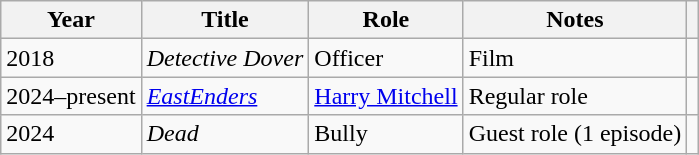<table class="wikitable sortable plainrowheaders">
<tr>
<th scope="col">Year</th>
<th scope="col">Title</th>
<th scope="col">Role</th>
<th scope="col" class="unsortable">Notes</th>
<th></th>
</tr>
<tr>
<td>2018</td>
<td><em>Detective Dover</em></td>
<td>Officer</td>
<td>Film</td>
<td align="center"></td>
</tr>
<tr>
<td>2024–present</td>
<td><em><a href='#'>EastEnders</a></em></td>
<td><a href='#'>Harry Mitchell</a></td>
<td>Regular role</td>
<td align="center"></td>
</tr>
<tr>
<td>2024</td>
<td><em>Dead</em></td>
<td>Bully</td>
<td>Guest role (1 episode)</td>
<td align="center"></td>
</tr>
</table>
